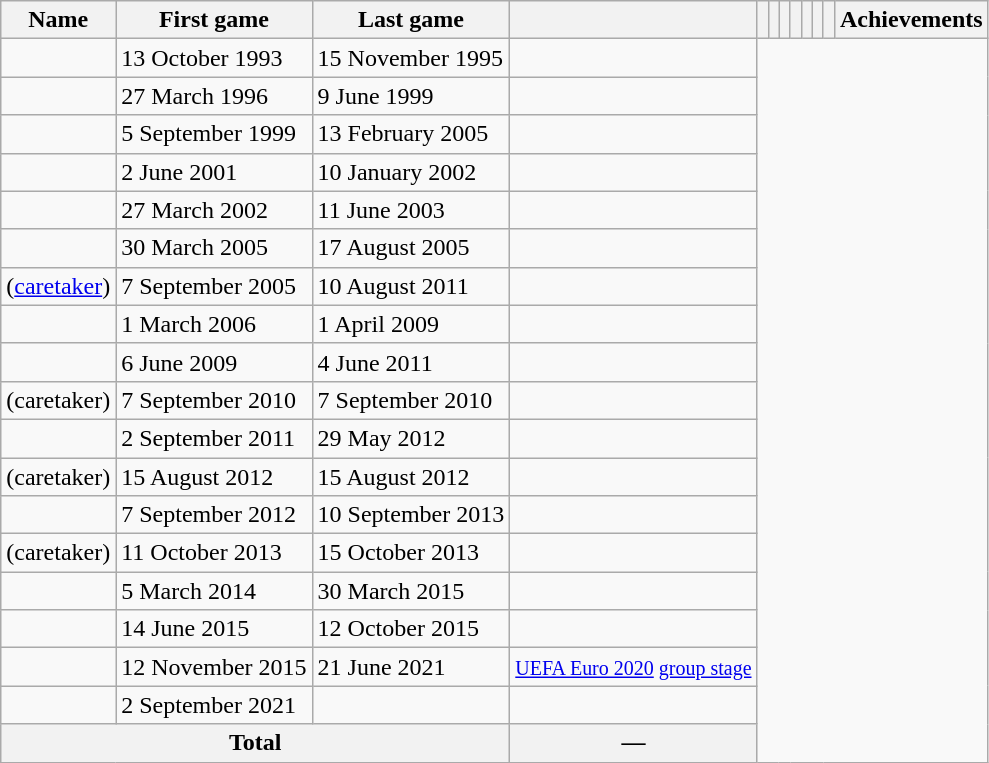<table class=wikitable style="text-align:left">
<tr>
<th>Name</th>
<th>First game</th>
<th>Last game</th>
<th></th>
<th></th>
<th></th>
<th></th>
<th></th>
<th></th>
<th></th>
<th></th>
<th>Achievements</th>
</tr>
<tr>
<td style="text-align: left;">  </td>
<td>13 October 1993</td>
<td>15 November 1995<br></td>
<td></td>
</tr>
<tr>
<td style="text-align: left;"> </td>
<td>27 March 1996</td>
<td>9 June 1999<br></td>
<td></td>
</tr>
<tr>
<td style="text-align: left;"> </td>
<td>5 September 1999</td>
<td>13 February 2005<br></td>
<td></td>
</tr>
<tr>
<td style="text-align: left;"> </td>
<td>2 June 2001</td>
<td>10 January 2002<br></td>
<td></td>
</tr>
<tr>
<td style="text-align: left;"> </td>
<td>27 March 2002</td>
<td>11 June 2003<br></td>
<td></td>
</tr>
<tr>
<td style="text-align: left;"> </td>
<td>30 March 2005</td>
<td>17 August 2005<br></td>
<td></td>
</tr>
<tr>
<td style="text-align: left;">  (<a href='#'>caretaker</a>)</td>
<td>7 September 2005</td>
<td>10 August 2011<br></td>
<td></td>
</tr>
<tr>
<td style="text-align: left;"> </td>
<td>1 March 2006</td>
<td>1 April 2009<br></td>
<td></td>
</tr>
<tr>
<td style="text-align: left;"> </td>
<td>6 June 2009</td>
<td>4 June 2011<br></td>
<td></td>
</tr>
<tr>
<td style="text-align: left;">  (caretaker)</td>
<td>7 September 2010</td>
<td>7 September 2010<br></td>
<td></td>
</tr>
<tr>
<td style="text-align: left;"> </td>
<td>2 September 2011</td>
<td>29 May 2012<br></td>
<td></td>
</tr>
<tr>
<td style="text-align: left;">  (caretaker)</td>
<td>15 August 2012</td>
<td>15 August 2012<br></td>
<td></td>
</tr>
<tr>
<td style="text-align: left;"> </td>
<td>7 September 2012</td>
<td>10 September 2013<br></td>
<td></td>
</tr>
<tr>
<td style="text-align: left;">  (caretaker)</td>
<td>11 October 2013</td>
<td>15 October 2013<br></td>
<td></td>
</tr>
<tr>
<td style="text-align: left;"> </td>
<td>5 March 2014</td>
<td>30 March 2015<br></td>
<td></td>
</tr>
<tr>
<td style="text-align: left;"> </td>
<td>14 June 2015</td>
<td>12 October 2015<br></td>
<td></td>
</tr>
<tr>
<td style="text-align: left;"> </td>
<td>12 November 2015</td>
<td>21 June 2021<br></td>
<td><small><a href='#'>UEFA Euro 2020</a> <a href='#'>group stage</a></small></td>
</tr>
<tr>
<td style="text-align: left;"> </td>
<td>2 September 2021</td>
<td><br></td>
<td></td>
</tr>
<tr>
<th colspan=3>Total<br></th>
<th align=center>—</th>
</tr>
</table>
